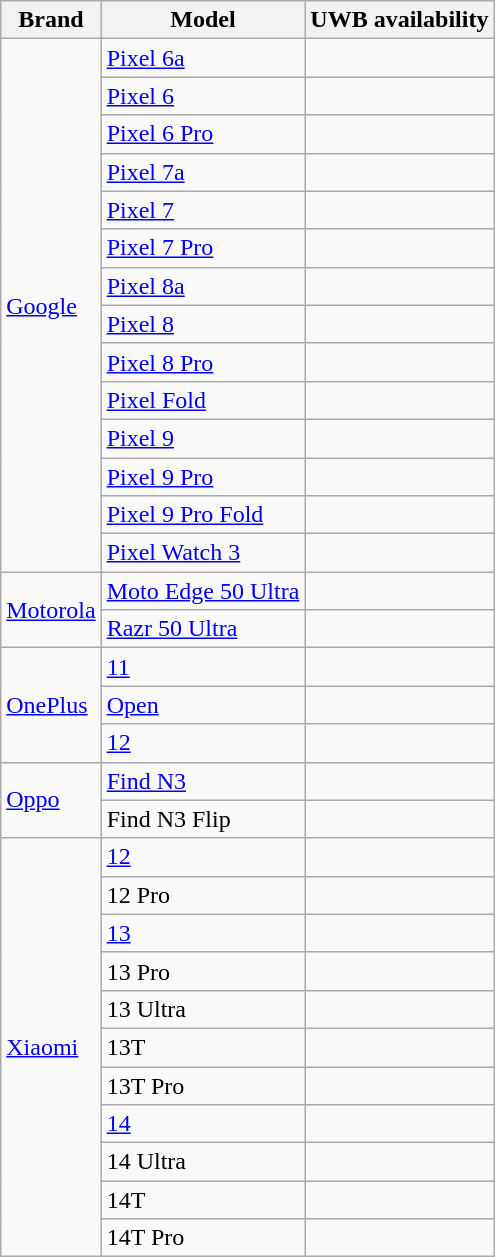<table class="wikitable">
<tr>
<th>Brand</th>
<th>Model</th>
<th>UWB availability</th>
</tr>
<tr>
<td rowspan="14"><a href='#'>Google</a></td>
<td><a href='#'>Pixel 6a</a></td>
<td></td>
</tr>
<tr>
<td><a href='#'>Pixel 6</a></td>
<td></td>
</tr>
<tr>
<td><a href='#'>Pixel 6 Pro</a></td>
<td></td>
</tr>
<tr>
<td><a href='#'>Pixel 7a</a></td>
<td></td>
</tr>
<tr>
<td><a href='#'>Pixel 7</a></td>
<td></td>
</tr>
<tr>
<td><a href='#'>Pixel 7 Pro</a></td>
<td></td>
</tr>
<tr>
<td><a href='#'>Pixel 8a</a></td>
<td></td>
</tr>
<tr>
<td><a href='#'>Pixel 8</a></td>
<td></td>
</tr>
<tr>
<td><a href='#'>Pixel 8 Pro</a></td>
<td></td>
</tr>
<tr>
<td><a href='#'>Pixel Fold</a></td>
<td></td>
</tr>
<tr>
<td><a href='#'>Pixel 9</a></td>
<td></td>
</tr>
<tr>
<td><a href='#'>Pixel 9 Pro</a></td>
<td></td>
</tr>
<tr>
<td><a href='#'>Pixel 9 Pro Fold</a></td>
<td></td>
</tr>
<tr>
<td><a href='#'>Pixel Watch 3</a></td>
<td></td>
</tr>
<tr>
<td rowspan="2"><a href='#'>Motorola</a></td>
<td><a href='#'>Moto Edge 50 Ultra</a></td>
<td></td>
</tr>
<tr>
<td><a href='#'>Razr 50 Ultra</a></td>
<td></td>
</tr>
<tr>
<td rowspan="3"><a href='#'>OnePlus</a></td>
<td><a href='#'>11</a></td>
<td></td>
</tr>
<tr>
<td><a href='#'>Open</a></td>
<td></td>
</tr>
<tr>
<td><a href='#'>12</a></td>
<td></td>
</tr>
<tr>
<td rowspan="2"><a href='#'>Oppo</a></td>
<td><a href='#'>Find N3</a></td>
<td></td>
</tr>
<tr>
<td>Find N3 Flip</td>
<td></td>
</tr>
<tr>
<td rowspan="11"><a href='#'>Xiaomi</a></td>
<td><a href='#'>12</a></td>
<td></td>
</tr>
<tr>
<td>12 Pro</td>
<td></td>
</tr>
<tr>
<td><a href='#'>13</a></td>
<td></td>
</tr>
<tr>
<td>13 Pro</td>
<td></td>
</tr>
<tr>
<td>13 Ultra</td>
<td></td>
</tr>
<tr>
<td>13T</td>
<td></td>
</tr>
<tr>
<td>13T Pro</td>
<td></td>
</tr>
<tr>
<td><a href='#'>14</a></td>
<td></td>
</tr>
<tr>
<td>14 Ultra</td>
<td></td>
</tr>
<tr>
<td>14T</td>
<td></td>
</tr>
<tr>
<td>14T Pro</td>
<td></td>
</tr>
</table>
